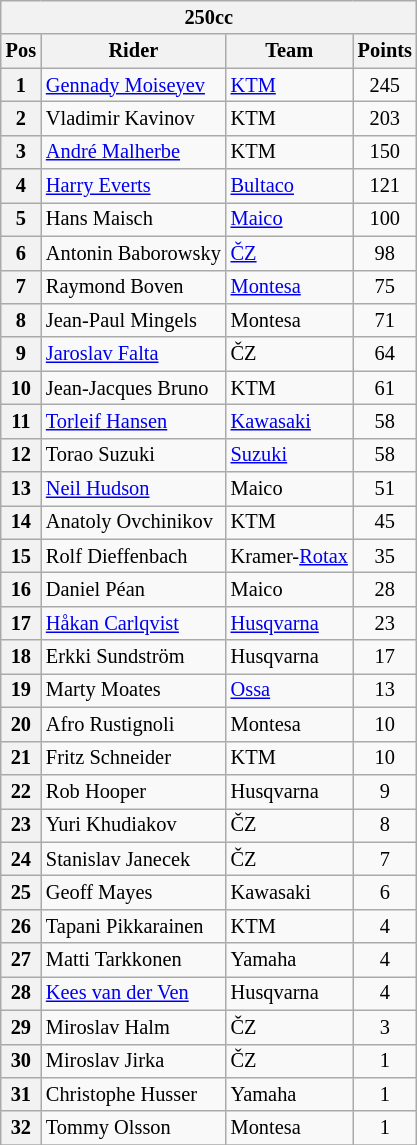<table class="wikitable" style="font-size: 85%;">
<tr>
<th colspan=4>250cc</th>
</tr>
<tr>
<th align=center>Pos</th>
<th align=center>Rider</th>
<th align=center>Team</th>
<th align=center>Points</th>
</tr>
<tr>
<th>1</th>
<td> <a href='#'>Gennady Moiseyev</a></td>
<td><a href='#'>KTM</a></td>
<td align="center">245</td>
</tr>
<tr>
<th>2</th>
<td> Vladimir Kavinov</td>
<td>KTM</td>
<td align="center">203</td>
</tr>
<tr>
<th>3</th>
<td> <a href='#'>André Malherbe</a></td>
<td>KTM</td>
<td align="center">150</td>
</tr>
<tr>
<th>4</th>
<td> <a href='#'>Harry Everts</a></td>
<td><a href='#'>Bultaco</a></td>
<td align="center">121</td>
</tr>
<tr>
<th>5</th>
<td> Hans Maisch</td>
<td><a href='#'>Maico</a></td>
<td align="center">100</td>
</tr>
<tr>
<th>6</th>
<td> Antonin Baborowsky</td>
<td><a href='#'>ČZ</a></td>
<td align="center">98</td>
</tr>
<tr>
<th>7</th>
<td> Raymond Boven</td>
<td><a href='#'>Montesa</a></td>
<td align="center">75</td>
</tr>
<tr>
<th>8</th>
<td> Jean-Paul Mingels</td>
<td>Montesa</td>
<td align="center">71</td>
</tr>
<tr>
<th>9</th>
<td> <a href='#'>Jaroslav Falta</a></td>
<td>ČZ</td>
<td align="center">64</td>
</tr>
<tr>
<th>10</th>
<td> Jean-Jacques Bruno</td>
<td>KTM</td>
<td align="center">61</td>
</tr>
<tr>
<th>11</th>
<td> <a href='#'>Torleif Hansen</a></td>
<td><a href='#'>Kawasaki</a></td>
<td align="center">58</td>
</tr>
<tr>
<th>12</th>
<td> Torao Suzuki</td>
<td><a href='#'>Suzuki</a></td>
<td align="center">58</td>
</tr>
<tr>
<th>13</th>
<td> <a href='#'>Neil Hudson</a></td>
<td>Maico</td>
<td align="center">51</td>
</tr>
<tr>
<th>14</th>
<td> Anatoly Ovchinikov</td>
<td>KTM</td>
<td align="center">45</td>
</tr>
<tr>
<th>15</th>
<td> Rolf Dieffenbach</td>
<td>Kramer-<a href='#'>Rotax</a></td>
<td align="center">35</td>
</tr>
<tr>
<th>16</th>
<td> Daniel Péan</td>
<td>Maico</td>
<td align="center">28</td>
</tr>
<tr>
<th>17</th>
<td> <a href='#'>Håkan Carlqvist</a></td>
<td><a href='#'>Husqvarna</a></td>
<td align="center">23</td>
</tr>
<tr>
<th>18</th>
<td> Erkki Sundström</td>
<td>Husqvarna</td>
<td align="center">17</td>
</tr>
<tr>
<th>19</th>
<td> Marty Moates</td>
<td><a href='#'>Ossa</a></td>
<td align="center">13</td>
</tr>
<tr>
<th>20</th>
<td> Afro Rustignoli</td>
<td>Montesa</td>
<td align="center">10</td>
</tr>
<tr>
<th>21</th>
<td> Fritz Schneider</td>
<td>KTM</td>
<td align="center">10</td>
</tr>
<tr>
<th>22</th>
<td> Rob Hooper</td>
<td>Husqvarna</td>
<td align="center">9</td>
</tr>
<tr>
<th>23</th>
<td> Yuri Khudiakov</td>
<td>ČZ</td>
<td align="center">8</td>
</tr>
<tr>
<th>24</th>
<td> Stanislav Janecek</td>
<td>ČZ</td>
<td align="center">7</td>
</tr>
<tr>
<th>25</th>
<td> Geoff Mayes</td>
<td>Kawasaki</td>
<td align="center">6</td>
</tr>
<tr>
<th>26</th>
<td> Tapani Pikkarainen</td>
<td>KTM</td>
<td align="center">4</td>
</tr>
<tr>
<th>27</th>
<td> Matti Tarkkonen</td>
<td>Yamaha</td>
<td align="center">4</td>
</tr>
<tr>
<th>28</th>
<td> <a href='#'>Kees van der Ven</a></td>
<td>Husqvarna</td>
<td align="center">4</td>
</tr>
<tr>
<th>29</th>
<td> Miroslav Halm</td>
<td>ČZ</td>
<td align="center">3</td>
</tr>
<tr>
<th>30</th>
<td> Miroslav Jirka</td>
<td>ČZ</td>
<td align="center">1</td>
</tr>
<tr>
<th>31</th>
<td> Christophe Husser</td>
<td>Yamaha</td>
<td align="center">1</td>
</tr>
<tr>
<th>32</th>
<td> Tommy Olsson</td>
<td>Montesa</td>
<td align="center">1</td>
</tr>
<tr>
</tr>
</table>
